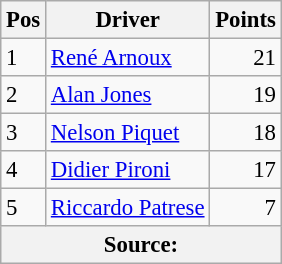<table class="wikitable" style="font-size: 95%;">
<tr>
<th>Pos</th>
<th>Driver</th>
<th>Points</th>
</tr>
<tr>
<td>1</td>
<td> <a href='#'>René Arnoux</a></td>
<td align="right">21</td>
</tr>
<tr>
<td>2</td>
<td> <a href='#'>Alan Jones</a></td>
<td align="right">19</td>
</tr>
<tr>
<td>3</td>
<td> <a href='#'>Nelson Piquet</a></td>
<td align="right">18</td>
</tr>
<tr>
<td>4</td>
<td> <a href='#'>Didier Pironi</a></td>
<td align="right">17</td>
</tr>
<tr>
<td>5</td>
<td> <a href='#'>Riccardo Patrese</a></td>
<td align="right">7</td>
</tr>
<tr>
<th colspan=4>Source:</th>
</tr>
</table>
